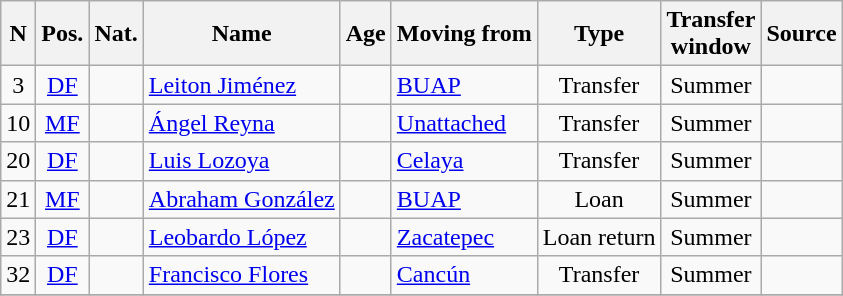<table class="wikitable sortable" style="text-align:center">
<tr>
<th>N</th>
<th>Pos.</th>
<th>Nat.</th>
<th>Name</th>
<th>Age</th>
<th>Moving from</th>
<th>Type</th>
<th>Transfer<br>window</th>
<th>Source</th>
</tr>
<tr>
<td>3</td>
<td><a href='#'>DF</a></td>
<td></td>
<td align=left><a href='#'>Leiton Jiménez</a></td>
<td></td>
<td align=left><a href='#'>BUAP</a></td>
<td>Transfer</td>
<td>Summer</td>
<td></td>
</tr>
<tr>
<td>10</td>
<td><a href='#'>MF</a></td>
<td></td>
<td align=left><a href='#'>Ángel Reyna</a></td>
<td></td>
<td align=left><a href='#'>Unattached</a></td>
<td>Transfer</td>
<td>Summer</td>
<td></td>
</tr>
<tr>
<td>20</td>
<td><a href='#'>DF</a></td>
<td></td>
<td align=left><a href='#'>Luis Lozoya</a></td>
<td></td>
<td align=left><a href='#'>Celaya</a></td>
<td>Transfer</td>
<td>Summer</td>
<td></td>
</tr>
<tr>
<td>21</td>
<td><a href='#'>MF</a></td>
<td></td>
<td align=left><a href='#'>Abraham González</a></td>
<td></td>
<td align=left><a href='#'>BUAP</a></td>
<td>Loan</td>
<td>Summer</td>
<td></td>
</tr>
<tr>
<td>23</td>
<td><a href='#'>DF</a></td>
<td></td>
<td align=left><a href='#'>Leobardo López</a></td>
<td></td>
<td align=left><a href='#'>Zacatepec</a></td>
<td>Loan return</td>
<td>Summer</td>
<td></td>
</tr>
<tr>
<td>32</td>
<td><a href='#'>DF</a></td>
<td></td>
<td align=left><a href='#'>Francisco Flores</a></td>
<td></td>
<td align=left><a href='#'>Cancún</a></td>
<td>Transfer</td>
<td>Summer</td>
<td></td>
</tr>
<tr>
</tr>
</table>
